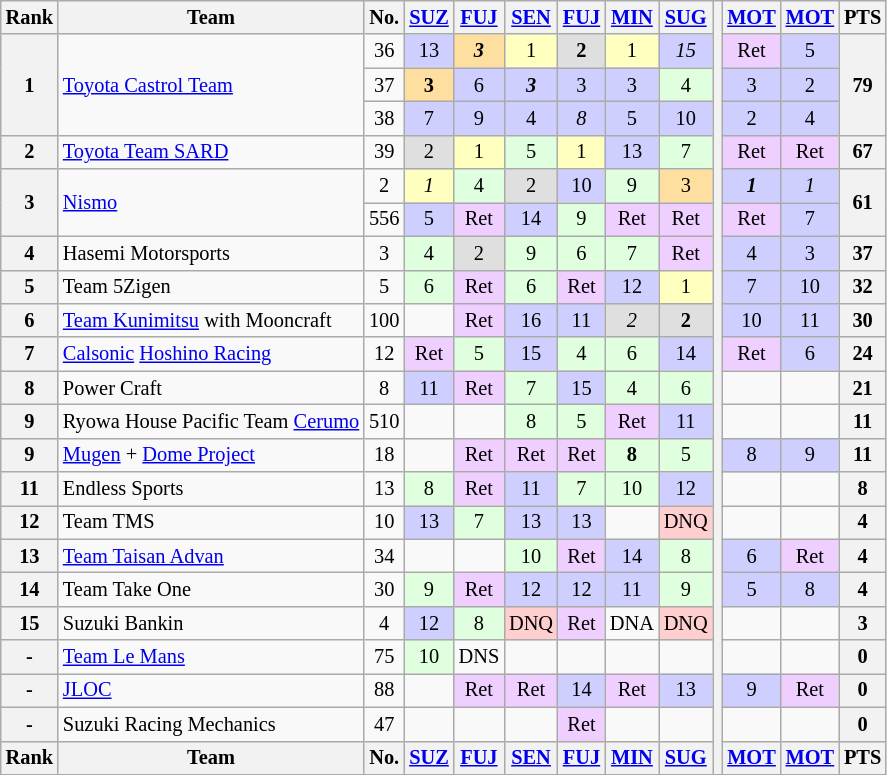<table class="wikitable" style="font-size:85%; text-align:center">
<tr>
<th>Rank</th>
<th>Team</th>
<th>No.</th>
<th><a href='#'>SUZ</a><br></th>
<th><a href='#'>FUJ</a><br></th>
<th><a href='#'>SEN</a><br></th>
<th><a href='#'>FUJ</a><br></th>
<th><a href='#'>MIN</a><br></th>
<th><a href='#'>SUG</a><br></th>
<th rowspan="23"></th>
<th><a href='#'>MOT</a><br></th>
<th><a href='#'>MOT</a><br></th>
<th>PTS</th>
</tr>
<tr>
<th rowspan="3">1</th>
<td rowspan="3" align="left"><a href='#'>Toyota Castrol Team</a></td>
<td>36</td>
<td bgcolor="#CFCFFF">13</td>
<td bgcolor="#FFDF9F"><strong><em>3</em></strong></td>
<td bgcolor="#FFFFBF">1</td>
<td bgcolor="#DFDFDF"><strong>2</strong></td>
<td bgcolor="#FFFFBF">1</td>
<td bgcolor="#CFCFFF"><em>15</em></td>
<td bgcolor="#EFCFFF">Ret</td>
<td bgcolor="#CFCFFF">5</td>
<th rowspan="3">79</th>
</tr>
<tr>
<td>37</td>
<td bgcolor="#FFDF9F"><strong>3</strong></td>
<td bgcolor="#CFCFFF">6</td>
<td bgcolor="#CFCFFF"><strong><em>3</em></strong></td>
<td bgcolor="#CFCFFF">3</td>
<td bgcolor="#CFCFFF">3</td>
<td bgcolor="#DFFFDF">4</td>
<td bgcolor="#CFCFFF">3</td>
<td bgcolor="#CFCFFF">2</td>
</tr>
<tr>
<td>38</td>
<td bgcolor="#CFCFFF">7</td>
<td bgcolor="#CFCFFF">9</td>
<td bgcolor="#CFCFFF">4</td>
<td bgcolor="#CFCFFF"><em>8</em></td>
<td bgcolor="#CFCFFF">5</td>
<td bgcolor="#CFCFFF">10</td>
<td bgcolor="#CFCFFF">2</td>
<td bgcolor="#CFCFFF">4</td>
</tr>
<tr>
<th>2</th>
<td align="left"><a href='#'>Toyota Team SARD</a></td>
<td>39</td>
<td bgcolor="#DFDFDF">2</td>
<td bgcolor="#FFFFBF">1</td>
<td bgcolor="#DFFFDF">5</td>
<td bgcolor="#FFFFBF">1</td>
<td bgcolor="#CFCFFF">13</td>
<td bgcolor="#DFFFDF">7</td>
<td bgcolor="#EFCFFF">Ret</td>
<td bgcolor="#EFCFFF">Ret</td>
<th>67</th>
</tr>
<tr>
<th rowspan="2">3</th>
<td rowspan="2" align="left"><a href='#'>Nismo</a></td>
<td>2</td>
<td bgcolor="#FFFFBF"><em>1</em></td>
<td bgcolor="#DFFFDF">4</td>
<td bgcolor="#DFDFDF">2</td>
<td bgcolor="#CFCFFF">10</td>
<td bgcolor="#DFFFDF">9</td>
<td bgcolor="#FFDF9F">3</td>
<td bgcolor="#CFCFFF"><strong><em>1</em></strong></td>
<td bgcolor="#CFCFFF"><em>1</em></td>
<th rowspan="2">61</th>
</tr>
<tr>
<td>556</td>
<td bgcolor="#CFCFFF">5</td>
<td bgcolor="#EFCFFF">Ret</td>
<td bgcolor="#CFCFFF">14</td>
<td bgcolor="#DFFFDF">9</td>
<td bgcolor="#EFCFFF">Ret</td>
<td bgcolor="#EFCFFF">Ret</td>
<td bgcolor="#EFCFFF">Ret</td>
<td bgcolor="#CFCFFF">7</td>
</tr>
<tr>
<th>4</th>
<td align="left">Hasemi Motorsports</td>
<td>3</td>
<td bgcolor="#DFFFDF">4</td>
<td bgcolor="#DFDFDF">2</td>
<td bgcolor="#DFFFDF">9</td>
<td bgcolor="#DFFFDF">6</td>
<td bgcolor="#DFFFDF">7</td>
<td bgcolor="#EFCFFF">Ret</td>
<td bgcolor="#CFCFFF">4</td>
<td bgcolor="#CFCFFF">3</td>
<th>37</th>
</tr>
<tr>
<th>5</th>
<td align="left">Team 5Zigen</td>
<td>5</td>
<td bgcolor="#DFFFDF">6</td>
<td bgcolor="#EFCFFF">Ret</td>
<td bgcolor="#DFFFDF">6</td>
<td bgcolor="#EFCFFF">Ret</td>
<td bgcolor="#CFCFFF">12</td>
<td bgcolor="#FFFFBF">1</td>
<td bgcolor="#CFCFFF">7</td>
<td bgcolor="#CFCFFF">10</td>
<th>32</th>
</tr>
<tr>
<th>6</th>
<td align="left"><a href='#'>Team Kunimitsu</a> with Mooncraft</td>
<td>100</td>
<td></td>
<td bgcolor="#EFCFFF">Ret</td>
<td bgcolor="#CFCFFF">16</td>
<td bgcolor="#CFCFFF">11</td>
<td bgcolor="#DFDFDF"><em>2</em></td>
<td bgcolor="#DFDFDF"><strong>2</strong></td>
<td bgcolor="#CFCFFF">10</td>
<td bgcolor="#CFCFFF">11</td>
<th>30</th>
</tr>
<tr>
<th>7</th>
<td align="left"><a href='#'>Calsonic</a> <a href='#'>Hoshino Racing</a></td>
<td>12</td>
<td bgcolor="#EFCFFF">Ret</td>
<td bgcolor="#DFFFDF">5</td>
<td bgcolor="#CFCFFF">15</td>
<td bgcolor="#DFFFDF">4</td>
<td bgcolor="#DFFFDF">6</td>
<td bgcolor="#CFCFFF">14</td>
<td bgcolor="#EFCFFF">Ret</td>
<td bgcolor="#CFCFFF">6</td>
<th>24</th>
</tr>
<tr>
<th>8</th>
<td align="left">Power Craft</td>
<td>8</td>
<td bgcolor="#CFCFFF">11</td>
<td bgcolor="#EFCFFF">Ret</td>
<td bgcolor="#DFFFDF">7</td>
<td bgcolor="#CFCFFF">15</td>
<td bgcolor="#DFFFDF">4</td>
<td bgcolor="#DFFFDF">6</td>
<td></td>
<td></td>
<th>21</th>
</tr>
<tr>
<th>9</th>
<td align="left">Ryowa House Pacific Team <a href='#'>Cerumo</a></td>
<td>510</td>
<td></td>
<td></td>
<td bgcolor="#DFFFDF">8</td>
<td bgcolor="#DFFFDF">5</td>
<td bgcolor="#EFCFFF">Ret</td>
<td bgcolor="#CFCFFF">11</td>
<td></td>
<td></td>
<th>11</th>
</tr>
<tr>
<th>9</th>
<td align="left"><a href='#'>Mugen</a> + <a href='#'>Dome Project</a></td>
<td>18</td>
<td></td>
<td bgcolor="#EFCFFF">Ret</td>
<td bgcolor="#EFCFFF">Ret</td>
<td bgcolor="#EFCFFF">Ret</td>
<td bgcolor="#DFFFDF"><strong>8</strong></td>
<td bgcolor="#DFFFDF">5</td>
<td bgcolor="#CFCFFF">8</td>
<td bgcolor="#CFCFFF">9</td>
<th>11</th>
</tr>
<tr>
<th>11</th>
<td align="left">Endless Sports</td>
<td>13</td>
<td bgcolor="#DFFFDF">8</td>
<td bgcolor="#EFCFFF">Ret</td>
<td bgcolor="#CFCFFF">11</td>
<td bgcolor="#DFFFDF">7</td>
<td bgcolor="#DFFFDF">10</td>
<td bgcolor="#CFCFFF">12</td>
<td></td>
<td></td>
<th>8</th>
</tr>
<tr>
<th>12</th>
<td align="left">Team TMS</td>
<td>10</td>
<td bgcolor="#CFCFFF">13</td>
<td bgcolor="#DFFFDF">7</td>
<td bgcolor="#CFCFFF">13</td>
<td bgcolor="#CFCFFF">13</td>
<td></td>
<td bgcolor="#FFCFCF">DNQ</td>
<td></td>
<td></td>
<th>4</th>
</tr>
<tr>
<th>13</th>
<td align="left"><a href='#'>Team Taisan Advan</a></td>
<td>34</td>
<td></td>
<td></td>
<td bgcolor="#DFFFDF">10</td>
<td bgcolor="#EFCFFF">Ret</td>
<td bgcolor="#CFCFFF">14</td>
<td bgcolor="#DFFFDF">8</td>
<td bgcolor="#CFCFFF">6</td>
<td bgcolor="#EFCFFF">Ret</td>
<th>4</th>
</tr>
<tr>
<th>14</th>
<td align="left">Team Take One</td>
<td>30</td>
<td bgcolor="#DFFFDF">9</td>
<td bgcolor="#EFCFFF">Ret</td>
<td bgcolor="#CFCFFF">12</td>
<td bgcolor="#CFCFFF">12</td>
<td bgcolor="#CFCFFF">11</td>
<td bgcolor="#DFFFDF">9</td>
<td bgcolor="#CFCFFF">5</td>
<td bgcolor="#CFCFFF">8</td>
<th>4</th>
</tr>
<tr>
<th>15</th>
<td align="left">Suzuki Bankin</td>
<td>4</td>
<td bgcolor="#CFCFFF">12</td>
<td bgcolor="#DFFFDF">8</td>
<td bgcolor="#FFCFCF">DNQ</td>
<td bgcolor="#EFCFFF">Ret</td>
<td>DNA</td>
<td bgcolor="#FFCFCF">DNQ</td>
<td></td>
<td></td>
<th>3</th>
</tr>
<tr>
<th>-</th>
<td align="left"><a href='#'>Team Le Mans</a></td>
<td>75</td>
<td bgcolor="#DFFFDF">10</td>
<td>DNS</td>
<td></td>
<td></td>
<td></td>
<td></td>
<td></td>
<td></td>
<th>0</th>
</tr>
<tr>
<th>-</th>
<td align="left"><a href='#'>JLOC</a></td>
<td>88</td>
<td></td>
<td bgcolor="#EFCFFF">Ret</td>
<td bgcolor="#EFCFFF">Ret</td>
<td bgcolor="#CFCFFF">14</td>
<td bgcolor="#EFCFFF">Ret</td>
<td bgcolor="#CFCFFF">13</td>
<td bgcolor="#CFCFFF">9</td>
<td bgcolor="#EFCFFF">Ret</td>
<th>0</th>
</tr>
<tr>
<th>-</th>
<td align="left">Suzuki Racing Mechanics</td>
<td>47</td>
<td></td>
<td></td>
<td></td>
<td bgcolor="#EFCFFF">Ret</td>
<td></td>
<td></td>
<td></td>
<td></td>
<th>0</th>
</tr>
<tr>
<th>Rank</th>
<th>Team</th>
<th>No.</th>
<th><a href='#'>SUZ</a><br></th>
<th><a href='#'>FUJ</a><br></th>
<th><a href='#'>SEN</a><br></th>
<th><a href='#'>FUJ</a><br></th>
<th><a href='#'>MIN</a><br></th>
<th><a href='#'>SUG</a><br></th>
<th><a href='#'>MOT</a><br></th>
<th><a href='#'>MOT</a><br></th>
<th>PTS</th>
</tr>
</table>
